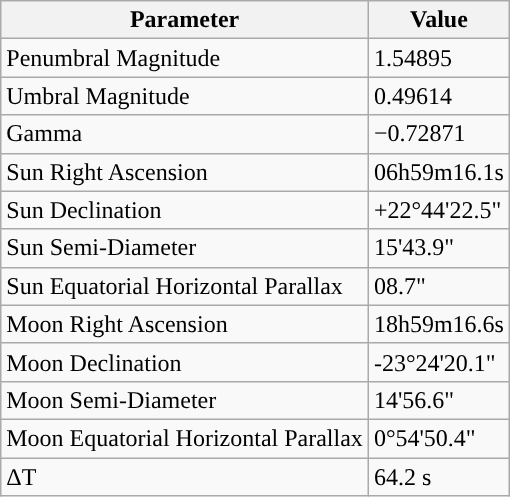<table class="wikitable">
<tr>
<th>Parameter</th>
<th>Value</th>
</tr>
<tr>
<td>Penumbral Magnitude</td>
<td>1.54895</td>
</tr>
<tr>
<td>Umbral Magnitude</td>
<td>0.49614</td>
</tr>
<tr>
<td>Gamma</td>
<td>−0.72871</td>
</tr>
<tr>
<td>Sun Right Ascension</td>
<td>06h59m16.1s</td>
</tr>
<tr>
<td>Sun Declination</td>
<td>+22°44'22.5"</td>
</tr>
<tr>
<td>Sun Semi-Diameter</td>
<td>15'43.9"</td>
</tr>
<tr>
<td>Sun Equatorial Horizontal Parallax</td>
<td>08.7"</td>
</tr>
<tr>
<td>Moon Right Ascension</td>
<td>18h59m16.6s</td>
</tr>
<tr>
<td>Moon Declination</td>
<td>-23°24'20.1"</td>
</tr>
<tr>
<td>Moon Semi-Diameter</td>
<td>14'56.6"</td>
</tr>
<tr>
<td>Moon Equatorial Horizontal Parallax</td>
<td>0°54'50.4"</td>
</tr>
<tr>
<td>ΔT</td>
<td>64.2 s</td>
</tr>
</table>
